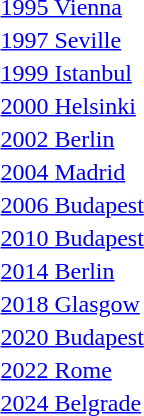<table>
<tr>
<td><a href='#'>1995 Vienna</a></td>
<td></td>
<td></td>
<td></td>
</tr>
<tr>
<td><a href='#'>1997 Seville</a></td>
<td></td>
<td></td>
<td></td>
</tr>
<tr>
<td><a href='#'>1999 Istanbul</a></td>
<td></td>
<td></td>
<td></td>
</tr>
<tr>
<td><a href='#'>2000 Helsinki</a></td>
<td></td>
<td></td>
<td></td>
</tr>
<tr>
<td><a href='#'>2002 Berlin</a></td>
<td></td>
<td></td>
<td></td>
</tr>
<tr>
<td><a href='#'>2004 Madrid</a></td>
<td></td>
<td></td>
<td></td>
</tr>
<tr>
<td><a href='#'>2006 Budapest</a></td>
<td></td>
<td></td>
<td></td>
</tr>
<tr>
<td rowspan=2><a href='#'>2010 Budapest</a></td>
<td rowspan=2></td>
<td rowspan=2></td>
<td></td>
</tr>
<tr>
<td></td>
</tr>
<tr>
<td><a href='#'>2014 Berlin</a></td>
<td></td>
<td></td>
<td></td>
</tr>
<tr>
<td><a href='#'>2018 Glasgow</a></td>
<td></td>
<td></td>
<td></td>
</tr>
<tr>
<td><a href='#'>2020 Budapest</a></td>
<td></td>
<td></td>
<td></td>
</tr>
<tr>
<td><a href='#'>2022 Rome</a></td>
<td></td>
<td></td>
<td></td>
</tr>
<tr>
<td><a href='#'>2024 Belgrade</a></td>
<td></td>
<td></td>
<td></td>
</tr>
</table>
